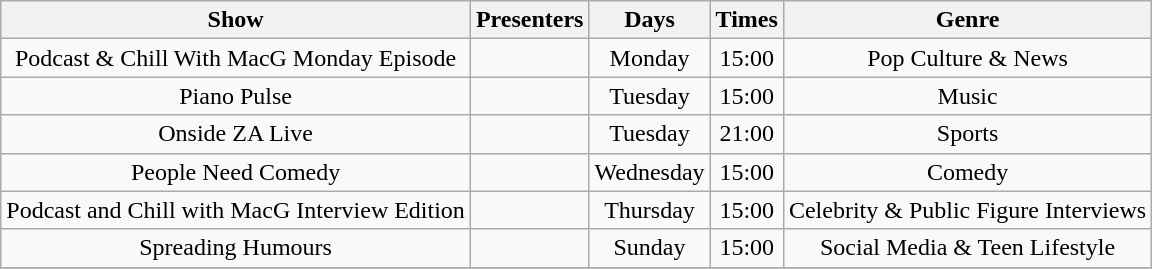<table class="wikitable sortable" style="text-align:center;">
<tr>
<th>Show</th>
<th>Presenters</th>
<th>Days</th>
<th>Times</th>
<th>Genre</th>
</tr>
<tr>
<td>Podcast & Chill With MacG Monday Episode</td>
<td></td>
<td>Monday</td>
<td>15:00</td>
<td>Pop Culture & News</td>
</tr>
<tr>
<td>Piano Pulse</td>
<td></td>
<td>Tuesday</td>
<td>15:00</td>
<td>Music</td>
</tr>
<tr>
<td>Onside ZA Live</td>
<td></td>
<td>Tuesday</td>
<td>21:00</td>
<td>Sports</td>
</tr>
<tr>
<td>People Need Comedy</td>
<td></td>
<td>Wednesday</td>
<td>15:00</td>
<td>Comedy</td>
</tr>
<tr>
<td>Podcast and Chill with MacG Interview Edition</td>
<td></td>
<td>Thursday</td>
<td>15:00</td>
<td>Celebrity & Public Figure Interviews</td>
</tr>
<tr>
<td>Spreading Humours</td>
<td></td>
<td>Sunday</td>
<td>15:00</td>
<td>Social Media & Teen Lifestyle</td>
</tr>
<tr>
</tr>
</table>
